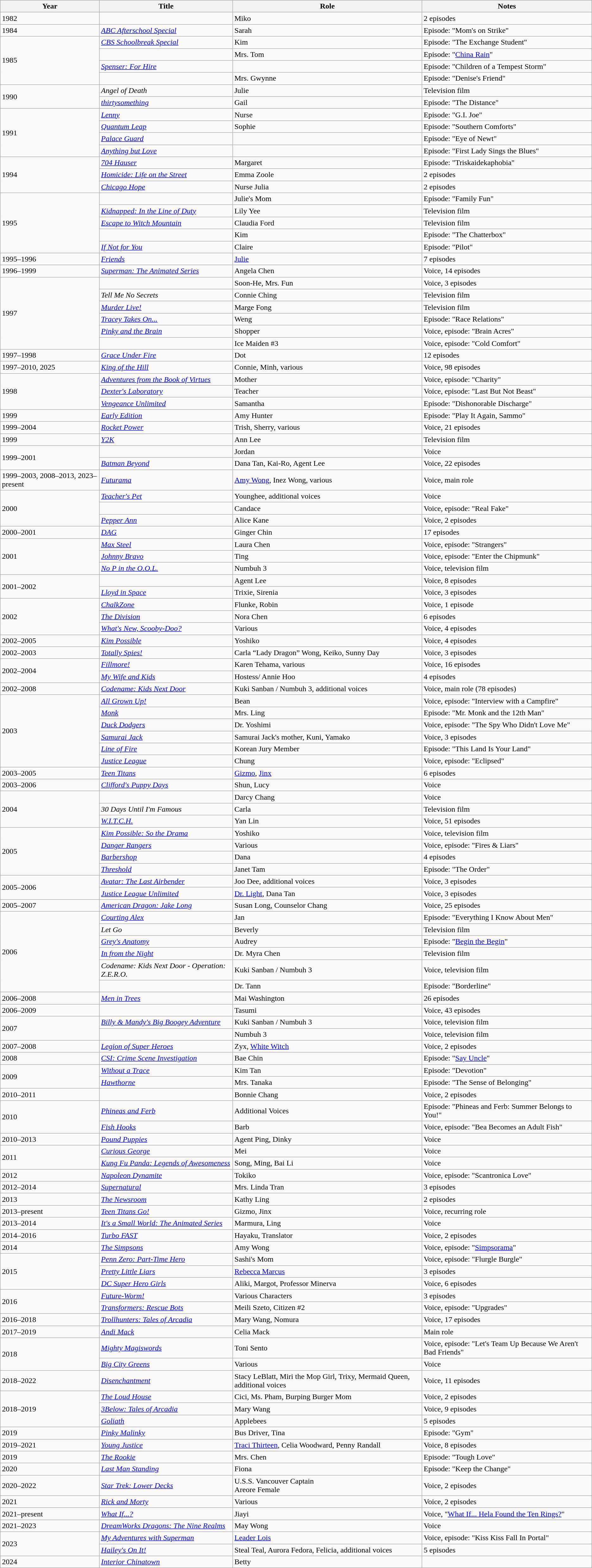<table class="wikitable sortable">
<tr>
<th>Year</th>
<th>Title</th>
<th>Role</th>
<th class="unsortable">Notes</th>
</tr>
<tr>
<td>1982</td>
<td><em></em></td>
<td>Miko</td>
<td>2 episodes</td>
</tr>
<tr>
<td>1984</td>
<td><em><a href='#'>ABC Afterschool Special</a></em></td>
<td>Sarah</td>
<td>Episode: "Mom's on Strike"</td>
</tr>
<tr>
<td rowspan="4">1985</td>
<td><em><a href='#'>CBS Schoolbreak Special</a></em></td>
<td>Kim</td>
<td>Episode: "The Exchange Student"</td>
</tr>
<tr>
<td><em></em></td>
<td>Mrs. Tom</td>
<td>Episode: "<a href='#'>China Rain</a>"</td>
</tr>
<tr>
<td><em><a href='#'>Spenser: For Hire</a></em></td>
<td></td>
<td>Episode: "Children of a Tempest Storm"</td>
</tr>
<tr>
<td><em></em></td>
<td>Mrs. Gwynne</td>
<td>Episode: "Denise's Friend"</td>
</tr>
<tr>
<td rowspan="2">1990</td>
<td><em>Angel of Death</em></td>
<td>Julie</td>
<td>Television film</td>
</tr>
<tr>
<td><em><a href='#'>thirtysomething</a></em></td>
<td>Gail</td>
<td>Episode: "The Distance"</td>
</tr>
<tr>
<td rowspan="4">1991</td>
<td><em><a href='#'>Lenny</a></em></td>
<td>Nurse</td>
<td>Episode: "G.I. Joe"</td>
</tr>
<tr>
<td><em><a href='#'>Quantum Leap</a></em></td>
<td>Sophie</td>
<td>Episode: "Southern Comforts"</td>
</tr>
<tr>
<td><em><a href='#'>Palace Guard</a></em></td>
<td></td>
<td>Episode: "Eye of Newt"</td>
</tr>
<tr>
<td><em><a href='#'>Anything but Love</a></em></td>
<td></td>
<td>Episode: "First Lady Sings the Blues"</td>
</tr>
<tr>
<td rowspan="3">1994</td>
<td><em><a href='#'>704 Hauser</a></em></td>
<td>Margaret</td>
<td>Episode: "Triskaidekaphobia"</td>
</tr>
<tr>
<td><em><a href='#'>Homicide: Life on the Street</a></em></td>
<td>Emma Zoole</td>
<td>2 episodes</td>
</tr>
<tr>
<td><em><a href='#'>Chicago Hope</a></em></td>
<td>Nurse Julia</td>
<td>2 episodes</td>
</tr>
<tr>
<td rowspan="5">1995</td>
<td><em></em></td>
<td>Julie's Mom</td>
<td>Episode: "Family Fun"</td>
</tr>
<tr>
<td><em><a href='#'>Kidnapped: In the Line of Duty</a></em></td>
<td>Lily Yee</td>
<td>Television film</td>
</tr>
<tr>
<td><em><a href='#'>Escape to Witch Mountain</a></em></td>
<td>Claudia Ford</td>
<td>Television film</td>
</tr>
<tr>
<td><em></em></td>
<td>Kim</td>
<td>Episode: "The Chatterbox"</td>
</tr>
<tr>
<td><em><a href='#'>If Not for You</a></em></td>
<td>Claire</td>
<td>Episode: "Pilot"</td>
</tr>
<tr>
<td>1995–1996</td>
<td><em><a href='#'>Friends</a></em></td>
<td><a href='#'>Julie</a></td>
<td>7 episodes</td>
</tr>
<tr>
<td>1996–1999</td>
<td><em><a href='#'>Superman: The Animated Series</a></em></td>
<td>Angela Chen</td>
<td>Voice, 14 episodes</td>
</tr>
<tr>
<td rowspan="6">1997</td>
<td><em></em></td>
<td>Soon-He, Mrs. Fun</td>
<td>Voice, 3 episodes</td>
</tr>
<tr>
<td><em>Tell Me No Secrets</em></td>
<td>Connie Ching</td>
<td>Television film</td>
</tr>
<tr>
<td><em><a href='#'>Murder Live!</a></em></td>
<td>Marge Fong</td>
<td>Television film</td>
</tr>
<tr>
<td><em><a href='#'>Tracey Takes On...</a></em></td>
<td>Weng</td>
<td>Episode: "Race Relations"</td>
</tr>
<tr>
<td><em><a href='#'>Pinky and the Brain</a></em></td>
<td>Shopper</td>
<td>Voice, episode: "Brain Acres"</td>
</tr>
<tr>
<td><em></em></td>
<td>Ice Maiden #3</td>
<td>Voice, episode: "Cold Comfort"</td>
</tr>
<tr>
<td>1997–1998</td>
<td><em><a href='#'>Grace Under Fire</a></em></td>
<td>Dot</td>
<td>12 episodes</td>
</tr>
<tr>
<td>1997–2010, 2025</td>
<td><em><a href='#'>King of the Hill</a></em></td>
<td>Connie, Minh, various</td>
<td>Voice, 98 episodes</td>
</tr>
<tr>
<td rowspan="3">1998</td>
<td><em><a href='#'>Adventures from the Book of Virtues</a></em></td>
<td>Mother</td>
<td>Voice, episode: "Charity"</td>
</tr>
<tr>
<td><em><a href='#'>Dexter's Laboratory</a></em></td>
<td>Teacher</td>
<td>Voice, episode: "Last But Not Beast"</td>
</tr>
<tr>
<td><em><a href='#'>Vengeance Unlimited</a></em></td>
<td>Samantha</td>
<td>Episode: "Dishonorable Discharge"</td>
</tr>
<tr>
<td>1999</td>
<td><em><a href='#'>Early Edition</a></em></td>
<td>Amy Hunter</td>
<td>Episode: "Play It Again, Sammo"</td>
</tr>
<tr>
<td>1999–2004</td>
<td><em><a href='#'>Rocket Power</a></em></td>
<td>Trish, Sherry, various</td>
<td>Voice, 21 episodes</td>
</tr>
<tr>
<td>1999</td>
<td><em><a href='#'>Y2K</a></em></td>
<td>Ann Lee</td>
<td>Television film</td>
</tr>
<tr>
<td rowspan="2">1999–2001</td>
<td><em></em></td>
<td>Jordan</td>
<td>Voice</td>
</tr>
<tr>
<td><em><a href='#'>Batman Beyond</a></em></td>
<td>Dana Tan, Kai-Ro, Agent Lee</td>
<td>Voice, 22 episodes</td>
</tr>
<tr>
<td>1999–2003, 2008–2013, 2023–present</td>
<td><em><a href='#'>Futurama</a></em></td>
<td><a href='#'>Amy Wong</a>, Inez Wong, various</td>
<td>Voice, main role</td>
</tr>
<tr>
<td rowspan="3">2000</td>
<td><em><a href='#'>Teacher's Pet</a></em></td>
<td>Younghee, additional voices</td>
<td>Voice</td>
</tr>
<tr>
<td><em></em></td>
<td>Candace</td>
<td>Voice, episode: "Real Fake"</td>
</tr>
<tr>
<td><em><a href='#'>Pepper Ann</a></em></td>
<td>Alice Kane</td>
<td>Voice, 2 episodes</td>
</tr>
<tr>
<td>2000–2001</td>
<td><em><a href='#'>DAG</a></em></td>
<td>Ginger Chin</td>
<td>17 episodes</td>
</tr>
<tr>
<td rowspan="3">2001</td>
<td><em><a href='#'>Max Steel</a></em></td>
<td>Laura Chen</td>
<td>Voice, episode: "Strangers"</td>
</tr>
<tr>
<td><em><a href='#'>Johnny Bravo</a></em></td>
<td>Ting</td>
<td>Voice, episode: "Enter the Chipmunk"</td>
</tr>
<tr>
<td><em><a href='#'>No P in the O.O.L.</a></em></td>
<td>Numbuh 3</td>
<td>Voice, television film</td>
</tr>
<tr>
<td rowspan="2">2001–2002</td>
<td><em></em></td>
<td>Agent Lee</td>
<td>Voice, 8 episodes</td>
</tr>
<tr>
<td><em><a href='#'>Lloyd in Space</a></em></td>
<td>Trixie, Sirenia</td>
<td>Voice, 3 episodes</td>
</tr>
<tr>
<td rowspan="3">2002</td>
<td><em><a href='#'>ChalkZone</a></em></td>
<td>Flunke, Robin</td>
<td>Voice, 1 episode</td>
</tr>
<tr>
<td><em><a href='#'>The Division</a></em></td>
<td>Nora Chen</td>
<td>6 episodes</td>
</tr>
<tr>
<td><em><a href='#'>What's New, Scooby-Doo?</a></em></td>
<td>Various</td>
<td>Voice, 4 episodes</td>
</tr>
<tr>
<td>2002–2005</td>
<td><em><a href='#'>Kim Possible</a></em></td>
<td>Yoshiko</td>
<td>Voice, 4 episodes</td>
</tr>
<tr>
<td>2002–2003</td>
<td><em><a href='#'>Totally Spies!</a></em></td>
<td>Carla “Lady Dragon” Wong, Keiko, Sunny Day</td>
<td>Voice, 3 episodes</td>
</tr>
<tr>
<td rowspan="2">2002–2004</td>
<td><em><a href='#'>Fillmore!</a></em></td>
<td>Karen Tehama, various</td>
<td>Voice, 16 episodes</td>
</tr>
<tr>
<td><em><a href='#'>My Wife and Kids</a></em></td>
<td>Hostess/ Annie Hoo</td>
<td>4 episodes</td>
</tr>
<tr>
<td>2002–2008</td>
<td><em><a href='#'>Codename: Kids Next Door</a></em></td>
<td>Kuki Sanban / Numbuh 3, additional voices</td>
<td>Voice, main role (78 episodes)</td>
</tr>
<tr>
<td rowspan="6">2003</td>
<td><em><a href='#'>All Grown Up!</a></em></td>
<td>Bean</td>
<td>Voice, episode: "Interview with a Campfire"</td>
</tr>
<tr>
<td><em><a href='#'>Monk</a></em></td>
<td>Mrs. Ling</td>
<td>Episode: "Mr. Monk and the 12th Man"</td>
</tr>
<tr>
<td><em><a href='#'>Duck Dodgers</a></em></td>
<td>Dr. Yoshimi</td>
<td>Voice, episode: "The Spy Who Didn't Love Me"</td>
</tr>
<tr>
<td><em><a href='#'>Samurai Jack</a></em></td>
<td>Samurai Jack's mother, Kuni, Yamako</td>
<td>Voice, 3 episodes</td>
</tr>
<tr>
<td><em><a href='#'>Line of Fire</a></em></td>
<td>Korean Jury Member</td>
<td>Episode: "This Land Is Your Land"</td>
</tr>
<tr>
<td><em><a href='#'>Justice League</a></em></td>
<td>Chung</td>
<td>Voice, episode: "Eclipsed"</td>
</tr>
<tr>
<td>2003–2005</td>
<td><em><a href='#'>Teen Titans</a></em></td>
<td><a href='#'>Gizmo</a>, <a href='#'>Jinx</a></td>
<td>6 episodes</td>
</tr>
<tr>
<td>2003–2006</td>
<td><em><a href='#'>Clifford's Puppy Days</a></em></td>
<td>Shun, Lucy</td>
<td>Voice</td>
</tr>
<tr>
<td rowspan="3">2004</td>
<td><em></em></td>
<td>Darcy Chang</td>
<td>Voice</td>
</tr>
<tr>
<td><em>30 Days Until I'm Famous</em></td>
<td>Carla</td>
<td>Television film</td>
</tr>
<tr>
<td><em><a href='#'>W.I.T.C.H.</a></em></td>
<td>Yan Lin</td>
<td>Voice, 51 episodes</td>
</tr>
<tr>
<td rowspan="4">2005</td>
<td><em><a href='#'>Kim Possible: So the Drama</a></em></td>
<td>Yoshiko</td>
<td>Voice, television film</td>
</tr>
<tr>
<td><em><a href='#'>Danger Rangers</a></em></td>
<td>Various</td>
<td>Voice, episode: "Fires & Liars"</td>
</tr>
<tr>
<td><em><a href='#'>Barbershop</a></em></td>
<td>Dana</td>
<td>4 episodes</td>
</tr>
<tr>
<td><em><a href='#'>Threshold</a></em></td>
<td>Janet Tam</td>
<td>Episode: "The Order"</td>
</tr>
<tr>
<td rowspan="2">2005–2006</td>
<td><em><a href='#'>Avatar: The Last Airbender</a></em></td>
<td>Joo Dee, additional voices</td>
<td>Voice, 3 episodes</td>
</tr>
<tr>
<td><em><a href='#'>Justice League Unlimited</a></em></td>
<td><a href='#'>Dr. Light</a>, Dana Tan</td>
<td>Voice, 3 episodes</td>
</tr>
<tr>
<td>2005–2007</td>
<td><em><a href='#'>American Dragon: Jake Long</a></em></td>
<td>Susan Long, Counselor Chang</td>
<td>Voice, 25 episodes</td>
</tr>
<tr>
<td rowspan="6">2006</td>
<td><em><a href='#'>Courting Alex</a></em></td>
<td>Jan</td>
<td>Episode: "Everything I Know About Men"</td>
</tr>
<tr>
<td><em>Let Go</em></td>
<td>Beverly</td>
<td>Television film</td>
</tr>
<tr>
<td><em><a href='#'>Grey's Anatomy</a></em></td>
<td>Audrey</td>
<td>Episode: "<a href='#'>Begin the Begin</a>"</td>
</tr>
<tr>
<td><em><a href='#'>In from the Night</a></em></td>
<td>Dr. Myra Chen</td>
<td>Television film</td>
</tr>
<tr>
<td><em>Codename: Kids Next Door - Operation: Z.E.R.O.</em></td>
<td>Kuki Sanban / Numbuh 3</td>
<td>Voice, television film</td>
</tr>
<tr>
<td><em></em></td>
<td>Dr. Tann</td>
<td>Episode: "Borderline"</td>
</tr>
<tr>
<td>2006–2008</td>
<td><em><a href='#'>Men in Trees</a></em></td>
<td>Mai Washington</td>
<td>26 episodes</td>
</tr>
<tr>
<td>2006–2009</td>
<td><em></em></td>
<td>Tasumi</td>
<td>Voice, 43 episodes</td>
</tr>
<tr>
<td rowspan="2">2007</td>
<td><em><a href='#'>Billy & Mandy's Big Boogey Adventure</a></em></td>
<td>Kuki Sanban / Numbuh 3</td>
<td>Voice, television film</td>
</tr>
<tr>
<td><em></em></td>
<td>Numbuh 3</td>
<td>Voice, television film</td>
</tr>
<tr>
<td>2007–2008</td>
<td><em><a href='#'>Legion of Super Heroes</a></em></td>
<td>Zyx, <a href='#'>White Witch</a></td>
<td>Voice, 2 episodes</td>
</tr>
<tr>
<td>2008</td>
<td><em><a href='#'>CSI: Crime Scene Investigation</a></em></td>
<td>Bae Chin</td>
<td>Episode: "<a href='#'>Say Uncle</a>"</td>
</tr>
<tr>
<td rowspan="2">2009</td>
<td><em><a href='#'>Without a Trace</a></em></td>
<td>Kim Tan</td>
<td>Episode: "Devotion"</td>
</tr>
<tr>
<td><em><a href='#'>Hawthorne</a></em></td>
<td>Mrs. Tanaka</td>
<td>Episode: "The Sense of Belonging"</td>
</tr>
<tr>
<td>2010–2011</td>
<td><em></em></td>
<td>Bonnie Chang</td>
<td>Voice, 2 episodes</td>
</tr>
<tr>
<td rowspan="2">2010</td>
<td><em><a href='#'>Phineas and Ferb</a></em></td>
<td>Additional Voices</td>
<td>Episode: "Phineas and Ferb: Summer Belongs to You!"</td>
</tr>
<tr>
<td><em><a href='#'>Fish Hooks</a></em></td>
<td>Barb</td>
<td>Voice, episode: "Bea Becomes an Adult Fish"</td>
</tr>
<tr>
<td>2010–2013</td>
<td><em><a href='#'>Pound Puppies</a></em></td>
<td>Agent Ping, Dinky</td>
<td>Voice</td>
</tr>
<tr>
<td rowspan="2">2011</td>
<td><em><a href='#'>Curious George</a></em></td>
<td>Mei</td>
<td>Voice</td>
</tr>
<tr>
<td><em><a href='#'>Kung Fu Panda: Legends of Awesomeness</a></em></td>
<td>Song, Ming, Bai Li</td>
<td>Voice</td>
</tr>
<tr>
<td>2012</td>
<td><em><a href='#'>Napoleon Dynamite</a></em></td>
<td>Tokiko</td>
<td>Voice, episode: "Scantronica Love"</td>
</tr>
<tr>
<td>2012–2014</td>
<td><em><a href='#'>Supernatural</a></em></td>
<td>Mrs. Linda Tran</td>
<td>3 episodes</td>
</tr>
<tr>
<td>2013</td>
<td><em><a href='#'>The Newsroom</a></em></td>
<td>Kathy Ling</td>
<td>2 episodes</td>
</tr>
<tr>
<td>2013–present</td>
<td><em><a href='#'>Teen Titans Go!</a></em></td>
<td>Gizmo, Jinx</td>
<td>Voice, recurring role</td>
</tr>
<tr>
<td>2013–2014</td>
<td><em><a href='#'>It's a Small World: The Animated Series</a></em></td>
<td>Marmura, Ling</td>
<td>Voice</td>
</tr>
<tr>
<td>2014–2016</td>
<td><em><a href='#'>Turbo FAST</a></em></td>
<td>Hayaku, Translator</td>
<td>Voice, 2 episodes</td>
</tr>
<tr>
<td>2014</td>
<td><em><a href='#'>The Simpsons</a></em></td>
<td>Amy Wong</td>
<td>Voice, episode: "<a href='#'>Simpsorama</a>"</td>
</tr>
<tr>
<td rowspan="3">2015</td>
<td><em><a href='#'>Penn Zero: Part-Time Hero</a></em></td>
<td>Sashi's Mom</td>
<td>Voice, episode: "Flurgle Burgle"</td>
</tr>
<tr>
<td><em><a href='#'>Pretty Little Liars</a></em></td>
<td><a href='#'>Rebecca Marcus</a></td>
<td>3 episodes</td>
</tr>
<tr>
<td><em><a href='#'>DC Super Hero Girls</a></em></td>
<td>Aliki, Margot, Professor Minerva</td>
<td>Voice, 6 episodes</td>
</tr>
<tr>
<td rowspan="2">2016</td>
<td><em><a href='#'>Future-Worm!</a></em></td>
<td>Various Characters</td>
<td>3 episodes</td>
</tr>
<tr>
<td><em><a href='#'>Transformers: Rescue Bots</a></em></td>
<td>Meili Szeto, Citizen #2</td>
<td>Voice, episode: "Upgrades"</td>
</tr>
<tr>
<td>2016–2018</td>
<td><em><a href='#'>Trollhunters: Tales of Arcadia</a></em></td>
<td>Mary Wang, Nomura</td>
<td>Voice, 17 episodes</td>
</tr>
<tr>
<td>2017–2019</td>
<td><em><a href='#'>Andi Mack</a></em></td>
<td>Celia Mack</td>
<td>Main role</td>
</tr>
<tr>
<td rowspan="2">2018</td>
<td><em><a href='#'>Mighty Magiswords</a></em></td>
<td>Toni Sento</td>
<td>Voice, episode: "Let's Team Up Because We Aren't Bad Friends"</td>
</tr>
<tr>
<td><em><a href='#'>Big City Greens</a></em></td>
<td>Various</td>
<td>Voice</td>
</tr>
<tr>
<td>2018–2022</td>
<td><em><a href='#'>Disenchantment</a></em></td>
<td>Stacy LeBlatt, Miri the Mop Girl, Trixy, Mermaid Queen, additional voices</td>
<td>Voice, 11 episodes</td>
</tr>
<tr>
<td rowspan="3">2018–2019</td>
<td><em><a href='#'>The Loud House</a></em></td>
<td>Cici, Ms. Pham, Burping Burger Mom</td>
<td>Voice, 2 episodes</td>
</tr>
<tr>
<td><em><a href='#'>3Below: Tales of Arcadia</a></em></td>
<td>Mary Wang</td>
<td>Voice, 9 episodes</td>
</tr>
<tr>
<td><em><a href='#'>Goliath</a></em></td>
<td>Applebees</td>
<td>5 episodes</td>
</tr>
<tr>
<td>2019</td>
<td><em><a href='#'>Pinky Malinky</a></em></td>
<td>Bus Driver, Tina</td>
<td>Episode: "Gym"</td>
</tr>
<tr>
<td>2019–2021</td>
<td><em><a href='#'>Young Justice</a></em></td>
<td><a href='#'>Traci Thirteen</a>, Celia Woodward, Penny Randall</td>
<td>Voice, 8 episodes</td>
</tr>
<tr>
<td>2019</td>
<td><em><a href='#'>The Rookie</a></em></td>
<td>Mrs. Chen</td>
<td>Episode: "Tough Love"</td>
</tr>
<tr>
<td>2020</td>
<td><em><a href='#'>Last Man Standing</a></em></td>
<td>Fiona</td>
<td>Episode: "Keep the Change"</td>
</tr>
<tr>
<td>2020–2022</td>
<td><em><a href='#'>Star Trek: Lower Decks</a></em></td>
<td>U.S.S. Vancouver Captain<br>Areore Female</td>
<td>Voice, 2 episodes</td>
</tr>
<tr>
<td>2021</td>
<td><em><a href='#'>Rick and Morty</a></em></td>
<td>Various</td>
<td>Voice, 2 episodes</td>
</tr>
<tr>
<td>2021–present</td>
<td><em><a href='#'>What If...?</a></em></td>
<td>Jiayi</td>
<td>Voice, "<a href='#'>What If... Hela Found the Ten Rings?</a>"</td>
</tr>
<tr>
<td>2021–2023</td>
<td><em><a href='#'>DreamWorks Dragons: The Nine Realms</a></em></td>
<td>May Wong</td>
<td>Voice</td>
</tr>
<tr>
<td rowspan="2">2023</td>
<td><em><a href='#'>My Adventures with Superman</a></em></td>
<td><a href='#'>Leader Lois</a></td>
<td>Voice, episode: "Kiss Kiss Fall In Portal"</td>
</tr>
<tr>
<td><em><a href='#'>Hailey's On It!</a></em></td>
<td>Steal Teal, Aurora Fedora, Felicia, additional voices</td>
<td>5 episodes</td>
</tr>
<tr>
<td>2024</td>
<td><em><a href='#'>Interior Chinatown</a></em></td>
<td>Betty</td>
<td></td>
</tr>
</table>
